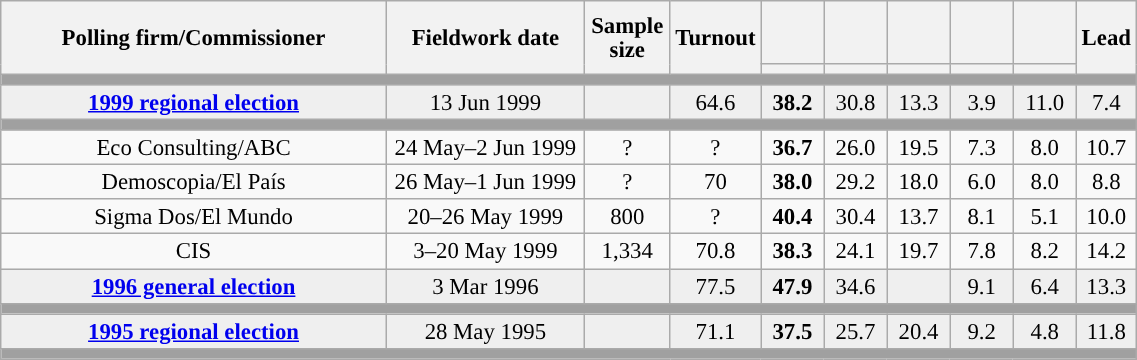<table class="wikitable collapsible collapsed" style="text-align:center; font-size:95%; line-height:16px;">
<tr style="height:42px;">
<th style="width:250px;" rowspan="2">Polling firm/Commissioner</th>
<th style="width:125px;" rowspan="2">Fieldwork date</th>
<th style="width:50px;" rowspan="2">Sample size</th>
<th style="width:45px;" rowspan="2">Turnout</th>
<th style="width:35px;"></th>
<th style="width:35px;"></th>
<th style="width:35px;"></th>
<th style="width:35px;"></th>
<th style="width:35px;"></th>
<th style="width:30px;" rowspan="2">Lead</th>
</tr>
<tr>
<th style="color:inherit;background:"></th>
<th style="color:inherit;background:"></th>
<th style="color:inherit;background:"></th>
<th style="color:inherit;background:"></th>
<th style="color:inherit;background:"></th>
</tr>
<tr>
<td colspan="10" style="background:#A0A0A0"></td>
</tr>
<tr style="background:#EFEFEF;">
<td><strong><a href='#'>1999 regional election</a></strong></td>
<td>13 Jun 1999</td>
<td></td>
<td>64.6</td>
<td><strong>38.2</strong><br></td>
<td>30.8<br></td>
<td>13.3<br></td>
<td>3.9<br></td>
<td>11.0<br></td>
<td style="background:">7.4</td>
</tr>
<tr>
<td colspan="10" style="background:#A0A0A0"></td>
</tr>
<tr>
<td>Eco Consulting/ABC</td>
<td>24 May–2 Jun 1999</td>
<td>?</td>
<td>?</td>
<td><strong>36.7</strong><br></td>
<td>26.0<br></td>
<td>19.5<br></td>
<td>7.3<br></td>
<td>8.0<br></td>
<td style="background:">10.7</td>
</tr>
<tr>
<td>Demoscopia/El País</td>
<td>26 May–1 Jun 1999</td>
<td>?</td>
<td>70</td>
<td><strong>38.0</strong><br></td>
<td>29.2<br></td>
<td>18.0<br></td>
<td>6.0<br></td>
<td>8.0<br></td>
<td style="background:">8.8</td>
</tr>
<tr>
<td>Sigma Dos/El Mundo</td>
<td>20–26 May 1999</td>
<td>800</td>
<td>?</td>
<td><strong>40.4</strong><br></td>
<td>30.4<br></td>
<td>13.7<br></td>
<td>8.1<br></td>
<td>5.1<br></td>
<td style="background:">10.0</td>
</tr>
<tr>
<td>CIS</td>
<td>3–20 May 1999</td>
<td>1,334</td>
<td>70.8</td>
<td><strong>38.3</strong><br></td>
<td>24.1<br></td>
<td>19.7<br></td>
<td>7.8<br></td>
<td>8.2<br></td>
<td style="background:">14.2</td>
</tr>
<tr style="background:#EFEFEF;">
<td><strong><a href='#'>1996 general election</a></strong></td>
<td>3 Mar 1996</td>
<td></td>
<td>77.5</td>
<td><strong>47.9</strong><br></td>
<td>34.6<br></td>
<td></td>
<td>9.1<br></td>
<td>6.4<br></td>
<td style="background:">13.3</td>
</tr>
<tr>
<td colspan="10" style="background:#A0A0A0"></td>
</tr>
<tr style="background:#EFEFEF;">
<td><strong><a href='#'>1995 regional election</a></strong></td>
<td>28 May 1995</td>
<td></td>
<td>71.1</td>
<td><strong>37.5</strong><br></td>
<td>25.7<br></td>
<td>20.4<br></td>
<td>9.2<br></td>
<td>4.8<br></td>
<td style="background:">11.8</td>
</tr>
<tr>
<td colspan="10" style="background:#A0A0A0"></td>
</tr>
</table>
